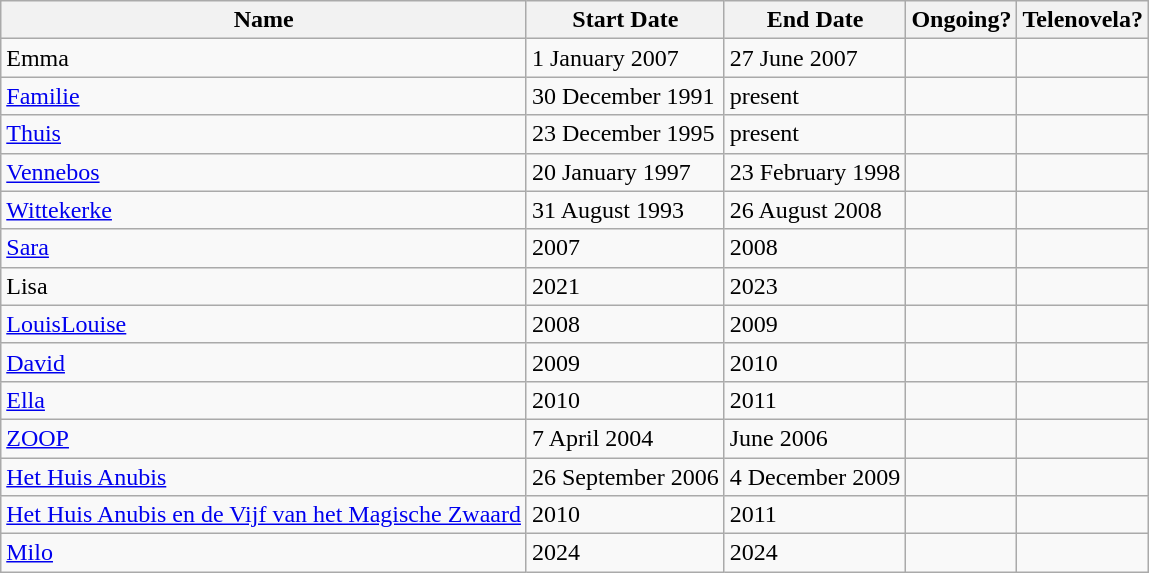<table class="wikitable sortable">
<tr>
<th>Name</th>
<th>Start Date</th>
<th>End Date</th>
<th>Ongoing?</th>
<th>Telenovela?</th>
</tr>
<tr>
<td>Emma</td>
<td>1 January 2007</td>
<td>27 June 2007</td>
<td></td>
<td></td>
</tr>
<tr>
<td><a href='#'>Familie</a></td>
<td>30 December 1991</td>
<td>present</td>
<td></td>
<td></td>
</tr>
<tr>
<td><a href='#'>Thuis</a></td>
<td>23 December 1995</td>
<td>present</td>
<td></td>
<td></td>
</tr>
<tr>
<td><a href='#'>Vennebos</a></td>
<td>20 January 1997</td>
<td>23 February 1998</td>
<td></td>
<td></td>
</tr>
<tr>
<td><a href='#'>Wittekerke</a></td>
<td>31 August 1993</td>
<td>26 August 2008</td>
<td></td>
<td></td>
</tr>
<tr>
<td><a href='#'>Sara</a></td>
<td>2007</td>
<td>2008</td>
<td></td>
<td></td>
</tr>
<tr>
<td>Lisa</td>
<td>2021</td>
<td>2023</td>
<td></td>
<td></td>
</tr>
<tr>
<td><a href='#'>LouisLouise</a></td>
<td>2008</td>
<td>2009</td>
<td></td>
<td></td>
</tr>
<tr>
<td><a href='#'>David</a></td>
<td>2009</td>
<td>2010</td>
<td></td>
<td></td>
</tr>
<tr>
<td><a href='#'>Ella</a></td>
<td>2010</td>
<td>2011</td>
<td></td>
<td></td>
</tr>
<tr>
<td><a href='#'>ZOOP</a></td>
<td>7 April 2004</td>
<td>June 2006</td>
<td></td>
<td></td>
</tr>
<tr>
<td><a href='#'>Het Huis Anubis</a></td>
<td>26 September 2006</td>
<td>4 December 2009</td>
<td></td>
<td></td>
</tr>
<tr>
<td><a href='#'>Het Huis Anubis en de Vijf van het Magische Zwaard</a></td>
<td>2010</td>
<td>2011</td>
<td></td>
<td></td>
</tr>
<tr>
<td><a href='#'>Milo</a></td>
<td>2024</td>
<td>2024</td>
<td></td>
<td></td>
</tr>
</table>
